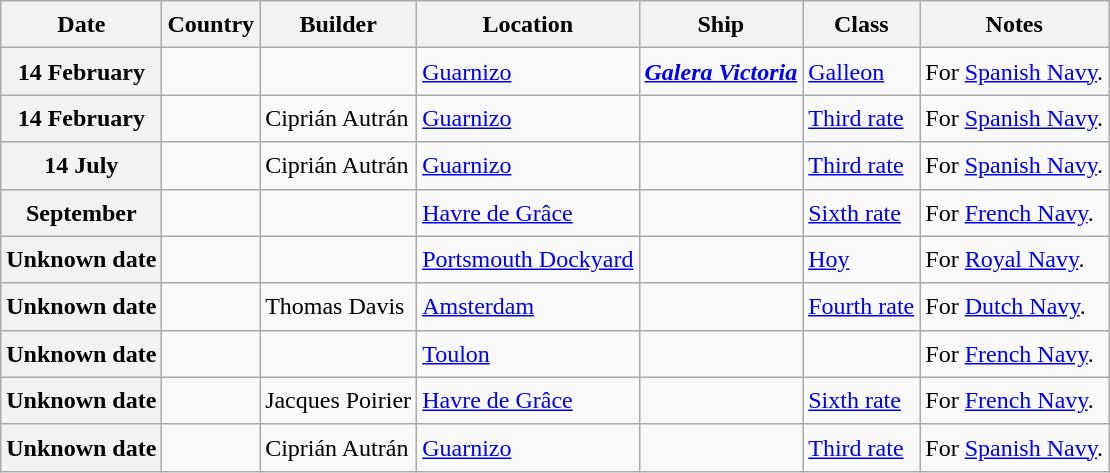<table class="wikitable sortable" style="font-size:1.00em; line-height:1.5em;">
<tr>
<th>Date</th>
<th>Country</th>
<th>Builder</th>
<th>Location</th>
<th>Ship</th>
<th>Class</th>
<th>Notes</th>
</tr>
<tr ---->
<th>14 February</th>
<td></td>
<td></td>
<td><a href='#'>Guarnizo</a></td>
<td><strong><em><a href='#'>Galera Victoria</a></em></strong></td>
<td><a href='#'>Galleon</a></td>
<td>For <a href='#'>Spanish Navy</a>.</td>
</tr>
<tr ---->
<th>14 February</th>
<td></td>
<td>Ciprián Autrán</td>
<td><a href='#'>Guarnizo</a></td>
<td><strong></strong></td>
<td><a href='#'>Third rate</a></td>
<td>For <a href='#'>Spanish Navy</a>.</td>
</tr>
<tr ---->
<th>14 July</th>
<td></td>
<td>Ciprián Autrán</td>
<td><a href='#'>Guarnizo</a></td>
<td><strong></strong></td>
<td><a href='#'>Third rate</a></td>
<td>For <a href='#'>Spanish Navy</a>.</td>
</tr>
<tr ---->
<th>September</th>
<td></td>
<td></td>
<td><a href='#'>Havre de Grâce</a></td>
<td><strong></strong></td>
<td><a href='#'>Sixth rate</a></td>
<td>For <a href='#'>French Navy</a>.</td>
</tr>
<tr ---->
<th>Unknown date</th>
<td></td>
<td></td>
<td><a href='#'>Portsmouth Dockyard</a></td>
<td><strong></strong></td>
<td><a href='#'>Hoy</a></td>
<td>For <a href='#'>Royal Navy</a>.</td>
</tr>
<tr ---->
<th>Unknown date</th>
<td></td>
<td>Thomas Davis</td>
<td><a href='#'>Amsterdam</a></td>
<td><strong></strong></td>
<td><a href='#'>Fourth rate</a></td>
<td>For <a href='#'>Dutch Navy</a>.</td>
</tr>
<tr ---->
<th>Unknown date</th>
<td></td>
<td></td>
<td><a href='#'>Toulon</a></td>
<td><strong></strong></td>
<td></td>
<td>For <a href='#'>French Navy</a>.</td>
</tr>
<tr ---->
<th>Unknown date</th>
<td></td>
<td>Jacques Poirier</td>
<td><a href='#'>Havre de Grâce</a></td>
<td><strong></strong></td>
<td><a href='#'>Sixth rate</a></td>
<td>For <a href='#'>French Navy</a>.</td>
</tr>
<tr ---->
<th>Unknown date</th>
<td></td>
<td>Ciprián Autrán</td>
<td><a href='#'>Guarnizo</a></td>
<td><strong></strong></td>
<td><a href='#'>Third rate</a></td>
<td>For <a href='#'>Spanish Navy</a>.</td>
</tr>
</table>
